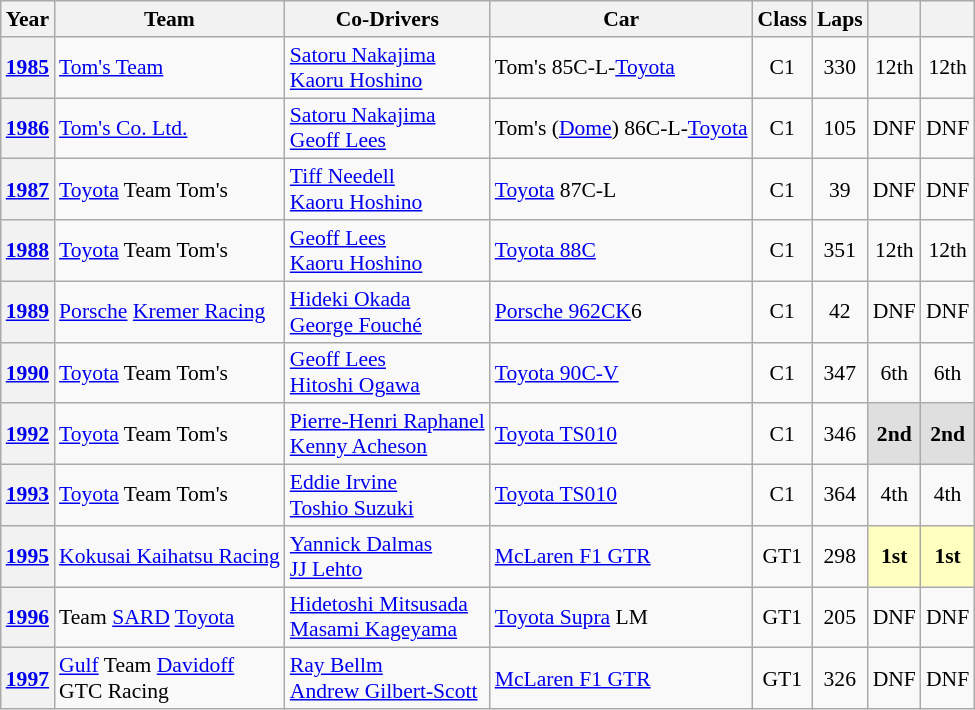<table class="wikitable" style="text-align:center; font-size:90%">
<tr>
<th>Year</th>
<th>Team</th>
<th>Co-Drivers</th>
<th>Car</th>
<th>Class</th>
<th>Laps</th>
<th></th>
<th></th>
</tr>
<tr>
<th><a href='#'>1985</a></th>
<td align="left"> <a href='#'>Tom's Team</a></td>
<td align="left"> <a href='#'>Satoru Nakajima</a><br> <a href='#'>Kaoru Hoshino</a></td>
<td align="left">Tom's 85C-L-<a href='#'>Toyota</a></td>
<td>C1</td>
<td>330</td>
<td>12th</td>
<td>12th</td>
</tr>
<tr>
<th><a href='#'>1986</a></th>
<td align="left"> <a href='#'>Tom's Co. Ltd.</a></td>
<td align="left"> <a href='#'>Satoru Nakajima</a><br> <a href='#'>Geoff Lees</a></td>
<td align="left">Tom's (<a href='#'>Dome</a>) 86C-L-<a href='#'>Toyota</a></td>
<td>C1</td>
<td>105</td>
<td>DNF</td>
<td>DNF</td>
</tr>
<tr>
<th><a href='#'>1987</a></th>
<td align="left"> <a href='#'>Toyota</a> Team Tom's</td>
<td align="left"> <a href='#'>Tiff Needell</a><br> <a href='#'>Kaoru Hoshino</a></td>
<td align="left"><a href='#'>Toyota</a> 87C-L</td>
<td>C1</td>
<td>39</td>
<td>DNF</td>
<td>DNF</td>
</tr>
<tr>
<th><a href='#'>1988</a></th>
<td align="left"> <a href='#'>Toyota</a> Team Tom's</td>
<td align="left"> <a href='#'>Geoff Lees</a><br> <a href='#'>Kaoru Hoshino</a></td>
<td align="left"><a href='#'>Toyota 88C</a></td>
<td>C1</td>
<td>351</td>
<td>12th</td>
<td>12th</td>
</tr>
<tr>
<th><a href='#'>1989</a></th>
<td align="left"> <a href='#'>Porsche</a> <a href='#'>Kremer Racing</a></td>
<td align="left"> <a href='#'>Hideki Okada</a><br> <a href='#'>George Fouché</a></td>
<td align="left"><a href='#'>Porsche 962CK</a>6</td>
<td>C1</td>
<td>42</td>
<td>DNF</td>
<td>DNF</td>
</tr>
<tr>
<th><a href='#'>1990</a></th>
<td align="left"> <a href='#'>Toyota</a> Team Tom's</td>
<td align="left"> <a href='#'>Geoff Lees</a><br> <a href='#'>Hitoshi Ogawa</a></td>
<td align="left"><a href='#'>Toyota 90C-V</a></td>
<td>C1</td>
<td>347</td>
<td>6th</td>
<td>6th</td>
</tr>
<tr>
<th><a href='#'>1992</a></th>
<td align="left"> <a href='#'>Toyota</a> Team Tom's</td>
<td align="left"> <a href='#'>Pierre-Henri Raphanel</a><br> <a href='#'>Kenny Acheson</a></td>
<td align="left"><a href='#'>Toyota TS010</a></td>
<td>C1</td>
<td>346</td>
<td style="background:#DFDFDF;"><strong>2nd</strong></td>
<td style="background:#DFDFDF;"><strong>2nd</strong></td>
</tr>
<tr>
<th><a href='#'>1993</a></th>
<td align="left"> <a href='#'>Toyota</a> Team Tom's</td>
<td align="left"> <a href='#'>Eddie Irvine</a><br> <a href='#'>Toshio Suzuki</a></td>
<td align="left"><a href='#'>Toyota TS010</a></td>
<td>C1</td>
<td>364</td>
<td>4th</td>
<td>4th</td>
</tr>
<tr>
<th><a href='#'>1995</a></th>
<td align="left"> <a href='#'>Kokusai Kaihatsu Racing</a></td>
<td align="left"> <a href='#'>Yannick Dalmas</a><br> <a href='#'>JJ Lehto</a></td>
<td align="left"><a href='#'>McLaren F1 GTR</a></td>
<td>GT1</td>
<td>298</td>
<td style="background:#FFFFBF;"><strong>1st</strong></td>
<td style="background:#FFFFBF;"><strong>1st</strong></td>
</tr>
<tr>
<th><a href='#'>1996</a></th>
<td align="left"> Team <a href='#'>SARD</a> <a href='#'>Toyota</a></td>
<td align="left"> <a href='#'>Hidetoshi Mitsusada</a><br> <a href='#'>Masami Kageyama</a></td>
<td align="left"><a href='#'>Toyota Supra</a> LM</td>
<td>GT1</td>
<td>205</td>
<td>DNF</td>
<td>DNF</td>
</tr>
<tr>
<th><a href='#'>1997</a></th>
<td align="left"> <a href='#'>Gulf</a> Team <a href='#'>Davidoff</a><br> GTC Racing</td>
<td align="left"> <a href='#'>Ray Bellm</a><br> <a href='#'>Andrew Gilbert-Scott</a></td>
<td align="left"><a href='#'>McLaren F1 GTR</a></td>
<td>GT1</td>
<td>326</td>
<td>DNF</td>
<td>DNF</td>
</tr>
</table>
